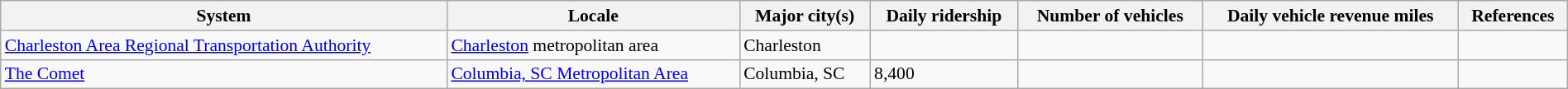<table class="wikitable sortable" style="font-size: 90%; width: 100%">
<tr>
<th>System</th>
<th>Locale</th>
<th>Major city(s)</th>
<th>Daily ridership</th>
<th>Number of vehicles</th>
<th>Daily vehicle revenue miles</th>
<th>References</th>
</tr>
<tr>
<td><a href='#'>Charleston Area Regional Transportation Authority</a></td>
<td><a href='#'>Charleston</a> metropolitan area</td>
<td>Charleston</td>
<td></td>
<td></td>
<td></td>
<td></td>
</tr>
<tr>
<td><a href='#'>The Comet</a></td>
<td><a href='#'>Columbia, SC Metropolitan Area</a></td>
<td>Columbia, SC</td>
<td>8,400</td>
<td></td>
<td></td>
<td></td>
</tr>
</table>
